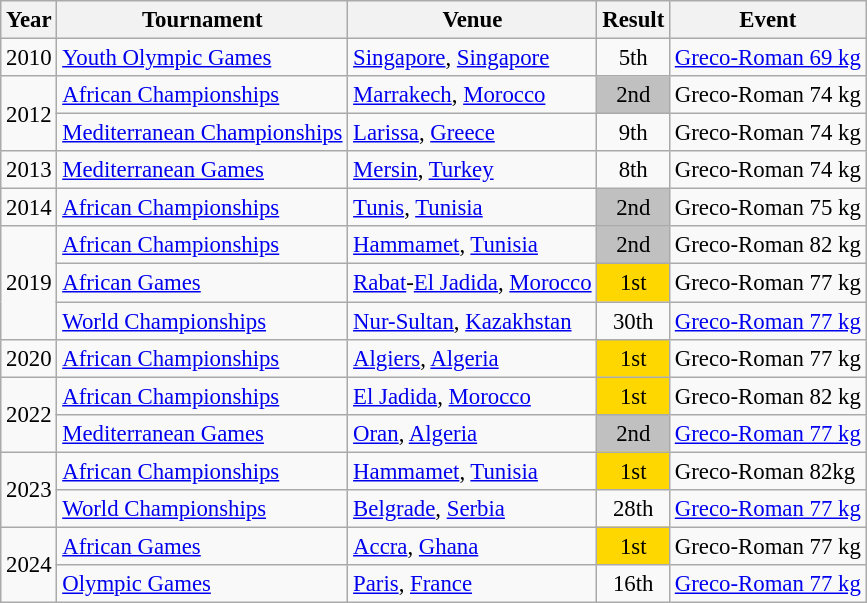<table class="wikitable" style="font-size:95%;">
<tr>
<th>Year</th>
<th>Tournament</th>
<th>Venue</th>
<th>Result</th>
<th>Event</th>
</tr>
<tr>
<td>2010</td>
<td><a href='#'>Youth Olympic Games</a></td>
<td> <a href='#'>Singapore</a>, <a href='#'>Singapore</a></td>
<td align="center">5th</td>
<td><a href='#'>Greco-Roman 69 kg</a></td>
</tr>
<tr>
<td rowspan=2>2012</td>
<td><a href='#'>African Championships</a></td>
<td> <a href='#'>Marrakech</a>, <a href='#'>Morocco</a></td>
<td align="center" bgcolor=silver>2nd</td>
<td>Greco-Roman 74 kg</td>
</tr>
<tr>
<td><a href='#'>Mediterranean Championships</a></td>
<td> <a href='#'>Larissa</a>, <a href='#'>Greece</a></td>
<td align="center">9th</td>
<td>Greco-Roman 74 kg</td>
</tr>
<tr>
<td>2013</td>
<td><a href='#'>Mediterranean Games</a></td>
<td> <a href='#'>Mersin</a>, <a href='#'>Turkey</a></td>
<td align="center">8th</td>
<td>Greco-Roman 74 kg</td>
</tr>
<tr>
<td>2014</td>
<td><a href='#'>African Championships</a></td>
<td> <a href='#'>Tunis</a>, <a href='#'>Tunisia</a></td>
<td align="center" bgcolor=silver>2nd</td>
<td>Greco-Roman 75 kg</td>
</tr>
<tr>
<td rowspan=3>2019</td>
<td><a href='#'>African Championships</a></td>
<td> <a href='#'>Hammamet</a>, <a href='#'>Tunisia</a></td>
<td align="center" bgcolor=silver>2nd</td>
<td>Greco-Roman 82 kg</td>
</tr>
<tr>
<td><a href='#'>African Games</a></td>
<td> <a href='#'>Rabat</a>-<a href='#'>El Jadida</a>, <a href='#'>Morocco</a></td>
<td align="center" bgcolor=gold>1st</td>
<td>Greco-Roman 77 kg</td>
</tr>
<tr>
<td><a href='#'>World Championships</a></td>
<td> <a href='#'>Nur-Sultan</a>, <a href='#'>Kazakhstan</a></td>
<td align="center">30th</td>
<td><a href='#'>Greco-Roman 77 kg</a></td>
</tr>
<tr>
<td>2020</td>
<td><a href='#'>African Championships</a></td>
<td> <a href='#'>Algiers</a>, <a href='#'>Algeria</a></td>
<td align="center" bgcolor=gold>1st</td>
<td>Greco-Roman 77 kg</td>
</tr>
<tr>
<td rowspan=2>2022</td>
<td><a href='#'>African Championships</a></td>
<td> <a href='#'>El Jadida</a>, <a href='#'>Morocco</a></td>
<td align="center" bgcolor=gold>1st</td>
<td>Greco-Roman 82 kg</td>
</tr>
<tr>
<td><a href='#'>Mediterranean Games</a></td>
<td> <a href='#'>Oran</a>, <a href='#'>Algeria</a></td>
<td align="center" bgcolor=silver>2nd</td>
<td><a href='#'>Greco-Roman 77 kg</a></td>
</tr>
<tr>
<td rowspan=2>2023</td>
<td><a href='#'>African Championships</a></td>
<td> <a href='#'>Hammamet</a>, <a href='#'>Tunisia</a></td>
<td align="center" bgcolor="gold">1st</td>
<td>Greco-Roman 82kg</td>
</tr>
<tr>
<td><a href='#'>World Championships</a></td>
<td> <a href='#'>Belgrade</a>, <a href='#'>Serbia</a></td>
<td align="center">28th</td>
<td><a href='#'>Greco-Roman 77 kg</a></td>
</tr>
<tr>
<td rowspan=2>2024</td>
<td><a href='#'>African Games</a></td>
<td> <a href='#'>Accra</a>, <a href='#'>Ghana</a></td>
<td align="center" bgcolor=gold>1st</td>
<td>Greco-Roman 77 kg</td>
</tr>
<tr>
<td><a href='#'>Olympic Games</a></td>
<td> <a href='#'>Paris</a>, <a href='#'>France</a></td>
<td align="center">16th</td>
<td><a href='#'>Greco-Roman 77 kg</a></td>
</tr>
</table>
